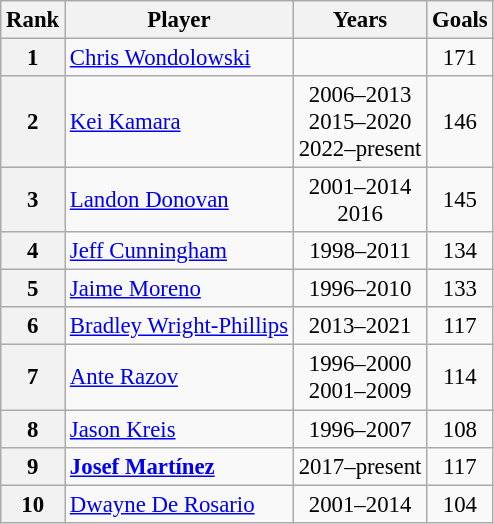<table class="wikitable" style="font-size:95%;">
<tr>
<th>Rank</th>
<th>Player</th>
<th align=center>Years</th>
<th>Goals</th>
</tr>
<tr>
<th align=center>1</th>
<td> <a href='#'>Chris Wondolowski</a></td>
<td align=center></td>
<td align=center>171</td>
</tr>
<tr>
<th align=center>2</th>
<td> <a href='#'>Kei Kamara</a></td>
<td align=center>2006–2013 <br>2015–2020<br>2022–present</td>
<td align=center>146</td>
</tr>
<tr>
<th align=center>3</th>
<td> <a href='#'>Landon Donovan</a></td>
<td align=center>2001–2014<br>2016</td>
<td align=center>145</td>
</tr>
<tr>
<th align=center>4</th>
<td> <a href='#'>Jeff Cunningham</a></td>
<td align=center>1998–2011</td>
<td align=center>134</td>
</tr>
<tr>
<th align=center>5</th>
<td> <a href='#'>Jaime Moreno</a></td>
<td align=center>1996–2010</td>
<td align=center>133</td>
</tr>
<tr>
<th align=center>6</th>
<td> <a href='#'>Bradley Wright-Phillips</a></td>
<td align=center>2013–2021</td>
<td align=center>117</td>
</tr>
<tr>
<th align=center>7</th>
<td> <a href='#'>Ante Razov</a></td>
<td align=center>1996–2000<br>2001–2009</td>
<td align=center>114</td>
</tr>
<tr>
<th align=center>8</th>
<td> <a href='#'>Jason Kreis</a></td>
<td align=center>1996–2007</td>
<td align=center>108</td>
</tr>
<tr>
<th align=center>9</th>
<td> <strong><a href='#'>Josef Martínez</a></strong></td>
<td align=center>2017–present</td>
<td align=center>117</td>
</tr>
<tr>
<th align=center>10</th>
<td> <a href='#'>Dwayne De Rosario</a></td>
<td align=center>2001–2014</td>
<td align=center>104</td>
</tr>
</table>
